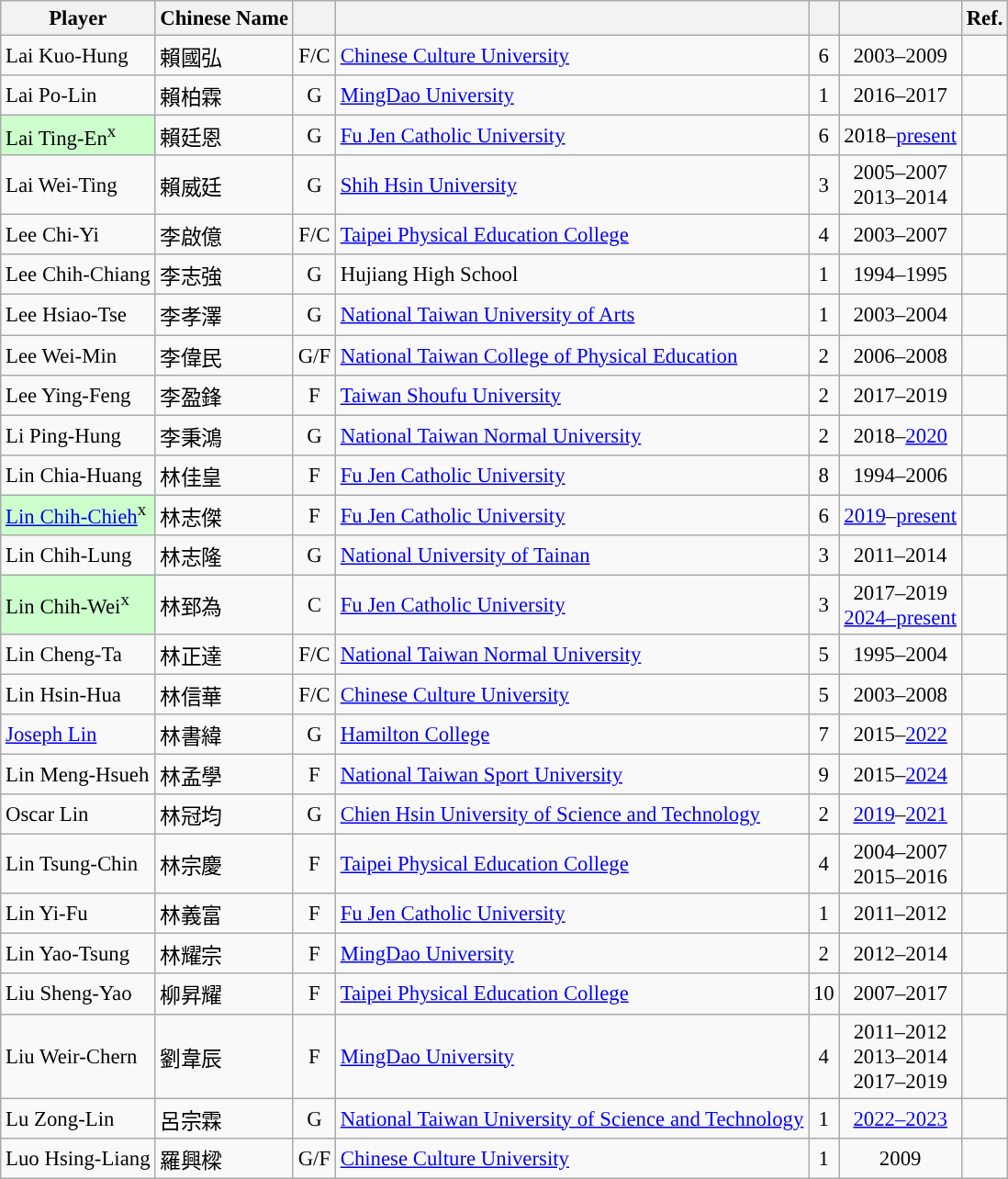<table class="wikitable sortable" style="font-size:95%; text-align:left;">
<tr>
<th>Player</th>
<th>Chinese Name</th>
<th></th>
<th></th>
<th></th>
<th></th>
<th>Ref.</th>
</tr>
<tr>
<td>Lai Kuo-Hung</td>
<td>賴國弘</td>
<td align="center">F/C</td>
<td><a href='#'>Chinese Culture University</a></td>
<td align="center">6</td>
<td align="center">2003–2009</td>
<td></td>
</tr>
<tr>
<td>Lai Po-Lin</td>
<td>賴柏霖</td>
<td align="center">G</td>
<td><a href='#'>MingDao University</a></td>
<td align="center">1</td>
<td align="center">2016–2017</td>
<td></td>
</tr>
<tr>
<td bgcolor="#CCFFCC">Lai Ting-En<sup>x</sup></td>
<td>賴廷恩</td>
<td align="center">G</td>
<td><a href='#'>Fu Jen Catholic University</a></td>
<td align="center">6</td>
<td align="center">2018–<a href='#'>present</a></td>
<td></td>
</tr>
<tr>
<td>Lai Wei-Ting</td>
<td>賴威廷</td>
<td align="center">G</td>
<td><a href='#'>Shih Hsin University</a></td>
<td align="center">3</td>
<td align="center">2005–2007<br>2013–2014</td>
<td></td>
</tr>
<tr>
<td>Lee Chi-Yi</td>
<td>李啟億</td>
<td align="center">F/C</td>
<td><a href='#'>Taipei Physical Education College</a></td>
<td align="center">4</td>
<td align="center">2003–2007</td>
<td></td>
</tr>
<tr>
<td>Lee Chih-Chiang</td>
<td>李志強</td>
<td align="center">G</td>
<td>Hujiang High School</td>
<td align="center">1</td>
<td align="center">1994–1995</td>
<td></td>
</tr>
<tr>
<td>Lee Hsiao-Tse</td>
<td>李孝澤</td>
<td align="center">G</td>
<td><a href='#'>National Taiwan University of Arts</a></td>
<td align="center">1</td>
<td align="center">2003–2004</td>
<td></td>
</tr>
<tr>
<td>Lee Wei-Min</td>
<td>李偉民</td>
<td align="center">G/F</td>
<td><a href='#'>National Taiwan College of Physical Education</a></td>
<td align="center">2</td>
<td align="center">2006–2008</td>
<td></td>
</tr>
<tr>
<td>Lee Ying-Feng</td>
<td>李盈鋒</td>
<td align="center">F</td>
<td><a href='#'>Taiwan Shoufu University</a></td>
<td align="center">2</td>
<td align="center">2017–2019</td>
<td></td>
</tr>
<tr>
<td>Li Ping-Hung</td>
<td>李秉鴻</td>
<td align="center">G</td>
<td><a href='#'>National Taiwan Normal University</a></td>
<td align="center">2</td>
<td align="center">2018–<a href='#'>2020</a></td>
<td></td>
</tr>
<tr>
<td>Lin Chia-Huang</td>
<td>林佳皇</td>
<td align="center">F</td>
<td><a href='#'>Fu Jen Catholic University</a></td>
<td align="center">8</td>
<td align="center">1994–2006</td>
<td></td>
</tr>
<tr>
<td bgcolor="#CCFFCC"><a href='#'>Lin Chih-Chieh</a><sup>x</sup></td>
<td>林志傑</td>
<td align="center">F</td>
<td><a href='#'>Fu Jen Catholic University</a></td>
<td align="center">6</td>
<td align="center"><a href='#'>2019</a>–<a href='#'>present</a></td>
<td></td>
</tr>
<tr>
<td>Lin Chih-Lung</td>
<td>林志隆</td>
<td align="center">G</td>
<td><a href='#'>National University of Tainan</a></td>
<td align="center">3</td>
<td align="center">2011–2014</td>
<td></td>
</tr>
<tr>
<td bgcolor="#CCFFCC">Lin Chih-Wei<sup>x</sup></td>
<td>林郅為</td>
<td align="center">C</td>
<td><a href='#'>Fu Jen Catholic University</a></td>
<td align="center">3</td>
<td align="center">2017–2019<br><a href='#'>2024–present</a></td>
<td></td>
</tr>
<tr>
<td>Lin Cheng-Ta</td>
<td>林正達</td>
<td align="center">F/C</td>
<td><a href='#'>National Taiwan Normal University</a></td>
<td align="center">5</td>
<td align="center">1995–2004</td>
<td></td>
</tr>
<tr>
<td>Lin Hsin-Hua</td>
<td>林信華</td>
<td align="center">F/C</td>
<td><a href='#'>Chinese Culture University</a></td>
<td align="center">5</td>
<td align="center">2003–2008</td>
<td></td>
</tr>
<tr>
<td><a href='#'>Joseph Lin</a></td>
<td>林書緯</td>
<td align="center">G</td>
<td><a href='#'>Hamilton College</a></td>
<td align="center">7</td>
<td align="center">2015–<a href='#'>2022</a></td>
<td></td>
</tr>
<tr>
<td>Lin Meng-Hsueh</td>
<td>林孟學</td>
<td align="center">F</td>
<td><a href='#'>National Taiwan Sport University</a></td>
<td align="center">9</td>
<td align="center">2015–<a href='#'>2024</a></td>
<td></td>
</tr>
<tr>
<td>Oscar Lin</td>
<td>林冠均</td>
<td align="center">G</td>
<td><a href='#'>Chien Hsin University of Science and Technology</a></td>
<td align="center">2</td>
<td align="center"><a href='#'>2019</a>–<a href='#'>2021</a></td>
<td></td>
</tr>
<tr>
<td>Lin Tsung-Chin</td>
<td>林宗慶</td>
<td align="center">F</td>
<td><a href='#'>Taipei Physical Education College</a></td>
<td align="center">4</td>
<td align="center">2004–2007<br>2015–2016</td>
<td></td>
</tr>
<tr>
<td>Lin Yi-Fu</td>
<td>林義富</td>
<td align="center">F</td>
<td><a href='#'>Fu Jen Catholic University</a></td>
<td align="center">1</td>
<td align="center">2011–2012</td>
<td></td>
</tr>
<tr>
<td>Lin Yao-Tsung</td>
<td>林耀宗</td>
<td align="center">F</td>
<td><a href='#'>MingDao University</a></td>
<td align="center">2</td>
<td align="center">2012–2014</td>
<td></td>
</tr>
<tr>
<td>Liu Sheng-Yao</td>
<td>柳昇耀</td>
<td align="center">F</td>
<td><a href='#'>Taipei Physical Education College</a></td>
<td align="center">10</td>
<td align="center">2007–2017</td>
<td></td>
</tr>
<tr>
<td>Liu Weir-Chern</td>
<td>劉韋辰</td>
<td align="center">F</td>
<td><a href='#'>MingDao University</a></td>
<td align="center">4</td>
<td align="center">2011–2012<br>2013–2014<br>2017–2019</td>
<td></td>
</tr>
<tr>
<td>Lu Zong-Lin</td>
<td>呂宗霖</td>
<td align="center">G</td>
<td><a href='#'>National Taiwan University of Science and Technology</a></td>
<td align="center">1</td>
<td align="center"><a href='#'>2022–2023</a></td>
<td></td>
</tr>
<tr>
<td>Luo Hsing-Liang</td>
<td>羅興樑</td>
<td align="center">G/F</td>
<td><a href='#'>Chinese Culture University</a></td>
<td align="center">1</td>
<td align="center">2009</td>
<td></td>
</tr>
</table>
